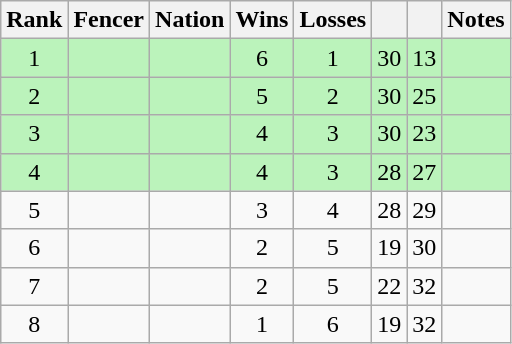<table class="wikitable sortable" style="text-align:center">
<tr>
<th>Rank</th>
<th>Fencer</th>
<th>Nation</th>
<th>Wins</th>
<th>Losses</th>
<th></th>
<th></th>
<th>Notes</th>
</tr>
<tr style="background:#bbf3bb;">
<td>1</td>
<td align=left></td>
<td align=left></td>
<td>6</td>
<td>1</td>
<td>30</td>
<td>13</td>
<td></td>
</tr>
<tr style="background:#bbf3bb;">
<td>2</td>
<td align=left></td>
<td align=left></td>
<td>5</td>
<td>2</td>
<td>30</td>
<td>25</td>
<td></td>
</tr>
<tr style="background:#bbf3bb;">
<td>3</td>
<td align=left></td>
<td align=left></td>
<td>4</td>
<td>3</td>
<td>30</td>
<td>23</td>
<td></td>
</tr>
<tr style="background:#bbf3bb;">
<td>4</td>
<td align=left></td>
<td align=left></td>
<td>4</td>
<td>3</td>
<td>28</td>
<td>27</td>
<td></td>
</tr>
<tr>
<td>5</td>
<td align=left></td>
<td align=left></td>
<td>3</td>
<td>4</td>
<td>28</td>
<td>29</td>
<td></td>
</tr>
<tr>
<td>6</td>
<td align=left></td>
<td align=left></td>
<td>2</td>
<td>5</td>
<td>19</td>
<td>30</td>
<td></td>
</tr>
<tr>
<td>7</td>
<td align=left></td>
<td align=left></td>
<td>2</td>
<td>5</td>
<td>22</td>
<td>32</td>
<td></td>
</tr>
<tr>
<td>8</td>
<td align=left></td>
<td align=left></td>
<td>1</td>
<td>6</td>
<td>19</td>
<td>32</td>
<td></td>
</tr>
</table>
